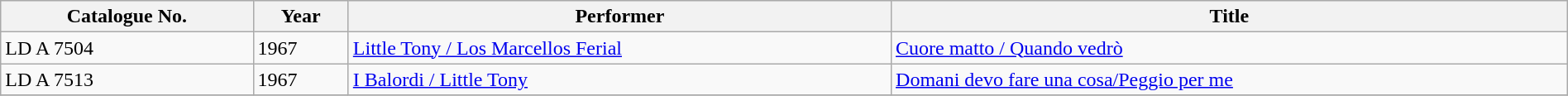<table class="wikitable" style="width:100%;margin:auto;clear:both;">
<tr bgcolor="#EFEFEF">
<th>Catalogue No.</th>
<th>Year</th>
<th>Performer</th>
<th>Title</th>
</tr>
<tr>
<td>LD A 7504</td>
<td>1967</td>
<td><a href='#'>Little Tony / Los Marcellos Ferial</a></td>
<td><a href='#'>Cuore matto / Quando vedrò</a></td>
</tr>
<tr>
<td>LD A 7513</td>
<td>1967</td>
<td><a href='#'>I Balordi / Little Tony</a></td>
<td><a href='#'>Domani devo fare una cosa/Peggio per me</a></td>
</tr>
<tr>
</tr>
</table>
